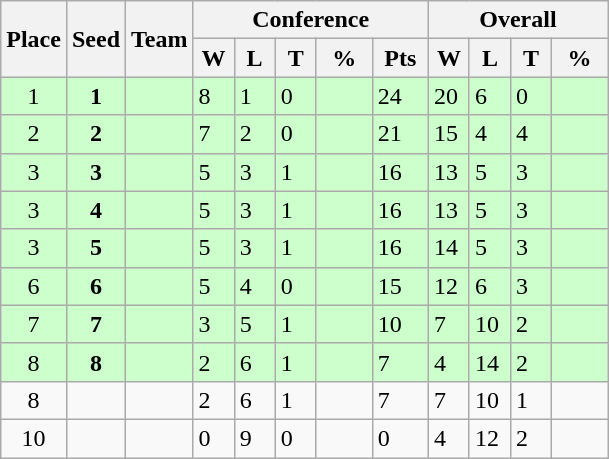<table class="wikitable">
<tr>
<th rowspan ="2">Place</th>
<th rowspan ="2">Seed</th>
<th rowspan ="2">Team</th>
<th colspan = "5">Conference</th>
<th colspan = "4">Overall</th>
</tr>
<tr>
<th scope=col style="width: 20px;">W</th>
<th scope=col style="width: 20px;">L</th>
<th scope=col style="width: 20px;">T</th>
<th scope=col style="width: 30px;">%</th>
<th scope=col style="width: 30px;">Pts</th>
<th scope=col style="width: 20px;">W</th>
<th scope=col style="width: 20px;">L</th>
<th scope=col style="width: 20px;">T</th>
<th scope=col style="width: 30px;">%</th>
</tr>
<tr bgcolor=#ccffcc>
<td style="text-align:center;">1</td>
<td style="text-align:center;"><strong>1</strong></td>
<td></td>
<td>8</td>
<td>1</td>
<td>0</td>
<td></td>
<td>24</td>
<td>20</td>
<td>6</td>
<td>0</td>
<td></td>
</tr>
<tr bgcolor=#ccffcc>
<td style="text-align:center;">2</td>
<td style="text-align:center;"><strong>2</strong></td>
<td></td>
<td>7</td>
<td>2</td>
<td>0</td>
<td></td>
<td>21</td>
<td>15</td>
<td>4</td>
<td>4</td>
<td></td>
</tr>
<tr bgcolor=#ccffcc>
<td style="text-align:center;">3</td>
<td style="text-align:center;"><strong>3</strong></td>
<td></td>
<td>5</td>
<td>3</td>
<td>1</td>
<td></td>
<td>16</td>
<td>13</td>
<td>5</td>
<td>3</td>
<td></td>
</tr>
<tr bgcolor=#ccffcc>
<td style="text-align:center;">3</td>
<td style="text-align:center;"><strong>4</strong></td>
<td></td>
<td>5</td>
<td>3</td>
<td>1</td>
<td></td>
<td>16</td>
<td>13</td>
<td>5</td>
<td>3</td>
<td></td>
</tr>
<tr bgcolor=#ccffcc>
<td style="text-align:center;">3</td>
<td style="text-align:center;"><strong>5</strong></td>
<td></td>
<td>5</td>
<td>3</td>
<td>1</td>
<td></td>
<td>16</td>
<td>14</td>
<td>5</td>
<td>3</td>
<td></td>
</tr>
<tr bgcolor=#ccffcc>
<td style="text-align:center;">6</td>
<td style="text-align:center;"><strong>6</strong></td>
<td></td>
<td>5</td>
<td>4</td>
<td>0</td>
<td></td>
<td>15</td>
<td>12</td>
<td>6</td>
<td>3</td>
<td></td>
</tr>
<tr bgcolor=#ccffcc>
<td style="text-align:center;">7</td>
<td style="text-align:center;"><strong>7</strong></td>
<td></td>
<td>3</td>
<td>5</td>
<td>1</td>
<td></td>
<td>10</td>
<td>7</td>
<td>10</td>
<td>2</td>
<td></td>
</tr>
<tr bgcolor=#ccffcc>
<td style="text-align:center;">8</td>
<td style="text-align:center;"><strong>8</strong></td>
<td></td>
<td>2</td>
<td>6</td>
<td>1</td>
<td></td>
<td>7</td>
<td>4</td>
<td>14</td>
<td>2</td>
<td></td>
</tr>
<tr>
<td style="text-align:center;">8</td>
<td style="text-align:center;"></td>
<td></td>
<td>2</td>
<td>6</td>
<td>1</td>
<td></td>
<td>7</td>
<td>7</td>
<td>10</td>
<td>1</td>
<td></td>
</tr>
<tr>
<td style="text-align:center;">10</td>
<td style="text-align:center;"></td>
<td></td>
<td>0</td>
<td>9</td>
<td>0</td>
<td></td>
<td>0</td>
<td>4</td>
<td>12</td>
<td>2</td>
<td></td>
</tr>
</table>
